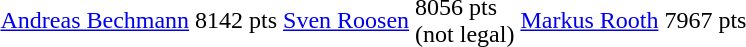<table>
<tr>
<td></td>
<td><a href='#'>Andreas Bechmann</a><br></td>
<td>8142 pts </td>
<td><a href='#'>Sven Roosen</a><br></td>
<td>8056 pts<br> (not legal)</td>
<td><a href='#'>Markus Rooth</a><br></td>
<td>7967 pts </td>
</tr>
</table>
